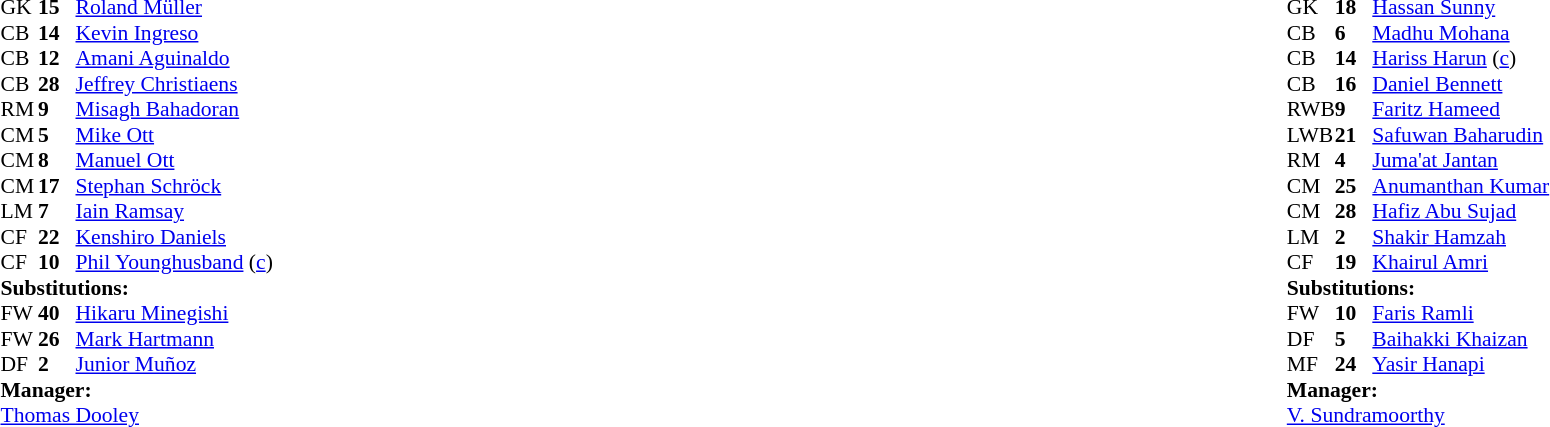<table width="100%">
<tr>
<td valign="top" width="40%"><br><table style="font-size:90%;" cellspacing="0" cellpadding="0">
<tr>
<th width="25"></th>
<th width="25"></th>
</tr>
<tr>
<td>GK</td>
<td><strong>15</strong></td>
<td><a href='#'>Roland Müller</a></td>
</tr>
<tr>
<td>CB</td>
<td><strong>14</strong></td>
<td><a href='#'>Kevin Ingreso</a></td>
</tr>
<tr>
<td>CB</td>
<td><strong>12</strong></td>
<td><a href='#'>Amani Aguinaldo</a></td>
</tr>
<tr>
<td>CB</td>
<td><strong>28</strong></td>
<td><a href='#'>Jeffrey Christiaens</a></td>
</tr>
<tr>
<td>RM</td>
<td><strong>9</strong></td>
<td><a href='#'>Misagh Bahadoran</a></td>
<td></td>
<td></td>
</tr>
<tr>
<td>CM</td>
<td><strong>5</strong></td>
<td><a href='#'>Mike Ott</a></td>
<td></td>
</tr>
<tr>
<td>CM</td>
<td><strong>8</strong></td>
<td><a href='#'>Manuel Ott</a></td>
<td></td>
</tr>
<tr>
<td>CM</td>
<td><strong>17</strong></td>
<td><a href='#'>Stephan Schröck</a></td>
</tr>
<tr>
<td>LM</td>
<td><strong>7</strong></td>
<td><a href='#'>Iain Ramsay</a></td>
<td></td>
<td></td>
</tr>
<tr>
<td>CF</td>
<td><strong>22</strong></td>
<td><a href='#'>Kenshiro Daniels</a></td>
<td></td>
<td></td>
</tr>
<tr>
<td>CF</td>
<td><strong>10</strong></td>
<td><a href='#'>Phil Younghusband</a> (<a href='#'>c</a>)</td>
</tr>
<tr>
<td colspan=3><strong>Substitutions:</strong></td>
</tr>
<tr>
<td>FW</td>
<td><strong>40</strong></td>
<td><a href='#'>Hikaru Minegishi</a></td>
<td></td>
<td></td>
</tr>
<tr>
<td>FW</td>
<td><strong>26</strong></td>
<td><a href='#'>Mark Hartmann</a></td>
<td></td>
<td></td>
</tr>
<tr>
<td>DF</td>
<td><strong>2</strong></td>
<td><a href='#'>Junior Muñoz</a></td>
<td></td>
<td></td>
</tr>
<tr>
<td colspan=3><strong>Manager:</strong></td>
</tr>
<tr>
<td colspan=4> <a href='#'>Thomas Dooley</a></td>
</tr>
</table>
</td>
<td valign="top"></td>
<td valign="top" width="50%"><br><table style="font-size:90%;" cellspacing="0" cellpadding="0" align="center">
<tr>
<th width=25></th>
<th width=25></th>
</tr>
<tr>
<td>GK</td>
<td><strong>18</strong></td>
<td><a href='#'>Hassan Sunny</a></td>
<td></td>
</tr>
<tr>
<td>CB</td>
<td><strong>6</strong></td>
<td><a href='#'>Madhu Mohana</a></td>
</tr>
<tr>
<td>CB</td>
<td><strong>14</strong></td>
<td><a href='#'>Hariss Harun</a> (<a href='#'>c</a>)</td>
</tr>
<tr>
<td>CB</td>
<td><strong>16</strong></td>
<td><a href='#'>Daniel Bennett</a></td>
</tr>
<tr>
<td>RWB</td>
<td><strong>9</strong></td>
<td><a href='#'>Faritz Hameed</a></td>
<td></td>
<td></td>
</tr>
<tr>
<td>LWB</td>
<td><strong>21</strong></td>
<td><a href='#'>Safuwan Baharudin</a></td>
<td></td>
</tr>
<tr>
<td>RM</td>
<td><strong>4</strong></td>
<td><a href='#'>Juma'at Jantan</a></td>
<td></td>
<td></td>
</tr>
<tr>
<td>CM</td>
<td><strong>25</strong></td>
<td><a href='#'>Anumanthan Kumar</a></td>
<td></td>
</tr>
<tr>
<td>CM</td>
<td><strong>28</strong></td>
<td><a href='#'>Hafiz Abu Sujad</a></td>
<td></td>
</tr>
<tr>
<td>LM</td>
<td><strong>2</strong></td>
<td><a href='#'>Shakir Hamzah</a></td>
</tr>
<tr>
<td>CF</td>
<td><strong>19</strong></td>
<td><a href='#'>Khairul Amri</a></td>
<td></td>
<td></td>
</tr>
<tr>
<td colspan=3><strong>Substitutions:</strong></td>
</tr>
<tr>
<td>FW</td>
<td><strong>10</strong></td>
<td><a href='#'>Faris Ramli</a></td>
<td></td>
<td></td>
</tr>
<tr>
<td>DF</td>
<td><strong>5</strong></td>
<td><a href='#'>Baihakki Khaizan</a></td>
<td></td>
<td></td>
</tr>
<tr>
<td>MF</td>
<td><strong>24</strong></td>
<td><a href='#'>Yasir Hanapi</a></td>
<td></td>
<td></td>
</tr>
<tr>
<td colspan=3><strong>Manager:</strong></td>
</tr>
<tr>
<td colspan=4><a href='#'>V. Sundramoorthy</a></td>
</tr>
</table>
</td>
</tr>
</table>
